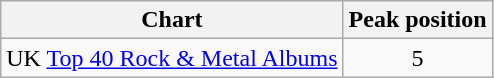<table class="wikitable">
<tr>
<th>Chart</th>
<th>Peak position</th>
</tr>
<tr>
<td>UK <a href='#'>Top 40 Rock & Metal Albums</a></td>
<td align="center">5</td>
</tr>
</table>
